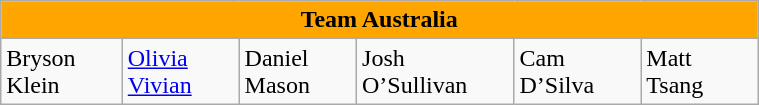<table class="wikitable" style="width:40%; text-align=center;">
<tr>
<th colspan="6" style="background:orange;">Team Australia</th>
</tr>
<tr>
<td style="width:10%;">Bryson Klein</td>
<td style="width:10%;"><a href='#'>Olivia Vivian</a></td>
<td style="width:10%;">Daniel Mason</td>
<td style="width:10%;">Josh O’Sullivan</td>
<td style="width:10%;">Cam D’Silva</td>
<td style="width:10%;">Matt Tsang</td>
</tr>
</table>
